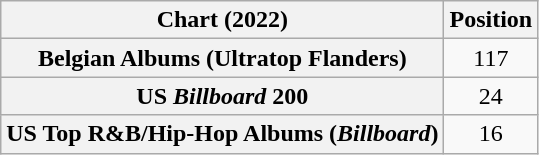<table class="wikitable sortable plainrowheaders" style="text-align:center">
<tr>
<th scope="col">Chart (2022)</th>
<th scope="col">Position</th>
</tr>
<tr>
<th scope="row">Belgian Albums (Ultratop Flanders)</th>
<td>117</td>
</tr>
<tr>
<th scope="row">US <em>Billboard</em> 200</th>
<td>24</td>
</tr>
<tr>
<th scope="row">US Top R&B/Hip-Hop Albums (<em>Billboard</em>)</th>
<td>16</td>
</tr>
</table>
